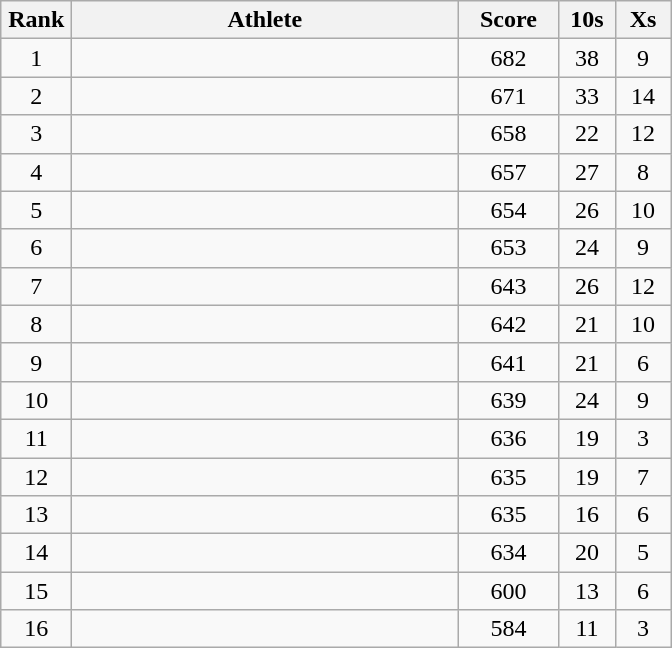<table class=wikitable style="text-align:center">
<tr>
<th width=40>Rank</th>
<th width=250>Athlete</th>
<th width=60>Score</th>
<th width=30>10s</th>
<th width=30>Xs</th>
</tr>
<tr>
<td>1</td>
<td></td>
<td>682</td>
<td>38</td>
<td>9</td>
</tr>
<tr>
<td>2</td>
<td></td>
<td>671</td>
<td>33</td>
<td>14</td>
</tr>
<tr>
<td>3</td>
<td></td>
<td>658</td>
<td>22</td>
<td>12</td>
</tr>
<tr>
<td>4</td>
<td></td>
<td>657</td>
<td>27</td>
<td>8</td>
</tr>
<tr>
<td>5</td>
<td></td>
<td>654</td>
<td>26</td>
<td>10</td>
</tr>
<tr>
<td>6</td>
<td></td>
<td>653</td>
<td>24</td>
<td>9</td>
</tr>
<tr>
<td>7</td>
<td></td>
<td>643</td>
<td>26</td>
<td>12</td>
</tr>
<tr>
<td>8</td>
<td></td>
<td>642</td>
<td>21</td>
<td>10</td>
</tr>
<tr>
<td>9</td>
<td></td>
<td>641</td>
<td>21</td>
<td>6</td>
</tr>
<tr>
<td>10</td>
<td></td>
<td>639</td>
<td>24</td>
<td>9</td>
</tr>
<tr>
<td>11</td>
<td></td>
<td>636</td>
<td>19</td>
<td>3</td>
</tr>
<tr>
<td>12</td>
<td></td>
<td>635</td>
<td>19</td>
<td>7</td>
</tr>
<tr>
<td>13</td>
<td></td>
<td>635</td>
<td>16</td>
<td>6</td>
</tr>
<tr>
<td>14</td>
<td></td>
<td>634</td>
<td>20</td>
<td>5</td>
</tr>
<tr>
<td>15</td>
<td></td>
<td>600</td>
<td>13</td>
<td>6</td>
</tr>
<tr>
<td>16</td>
<td></td>
<td>584</td>
<td>11</td>
<td>3</td>
</tr>
</table>
